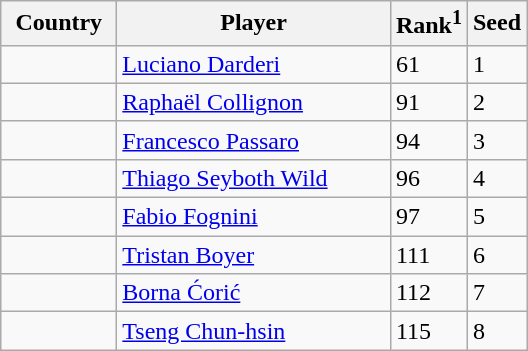<table class="sortable wikitable">
<tr>
<th width="70">Country</th>
<th width="175">Player</th>
<th>Rank<sup>1</sup></th>
<th>Seed</th>
</tr>
<tr>
<td></td>
<td><a href='#'>Luciano Darderi</a></td>
<td>61</td>
<td>1</td>
</tr>
<tr>
<td></td>
<td><a href='#'>Raphaël Collignon</a></td>
<td>91</td>
<td>2</td>
</tr>
<tr>
<td></td>
<td><a href='#'>Francesco Passaro</a></td>
<td>94</td>
<td>3</td>
</tr>
<tr>
<td></td>
<td><a href='#'>Thiago Seyboth Wild</a></td>
<td>96</td>
<td>4</td>
</tr>
<tr>
<td></td>
<td><a href='#'>Fabio Fognini</a></td>
<td>97</td>
<td>5</td>
</tr>
<tr>
<td></td>
<td><a href='#'>Tristan Boyer</a></td>
<td>111</td>
<td>6</td>
</tr>
<tr>
<td></td>
<td><a href='#'>Borna Ćorić</a></td>
<td>112</td>
<td>7</td>
</tr>
<tr>
<td></td>
<td><a href='#'>Tseng Chun-hsin</a></td>
<td>115</td>
<td>8</td>
</tr>
</table>
